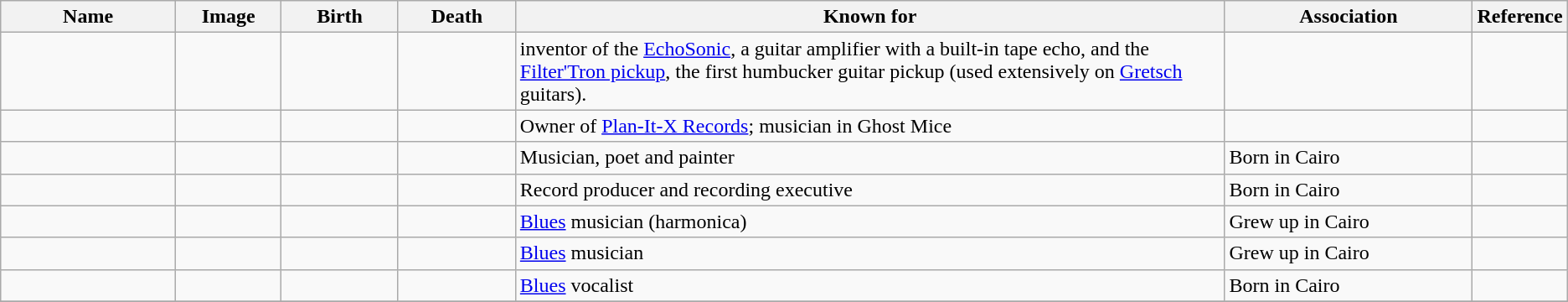<table class="wikitable sortable">
<tr>
<th scope="col" width="140">Name</th>
<th scope="col" width="80" class="unsortable">Image</th>
<th scope="col" width="90">Birth</th>
<th scope="col" width="90">Death</th>
<th scope="col" width="600" class="unsortable">Known for</th>
<th scope="col" width="200" class="unsortable">Association</th>
<th scope="col" width="30" class="unsortable">Reference</th>
</tr>
<tr>
<td></td>
<td></td>
<td align=right></td>
<td align=right></td>
<td>inventor of the <a href='#'>EchoSonic</a>, a guitar amplifier with a built-in tape echo, and the <a href='#'>Filter'Tron pickup</a>, the first humbucker guitar pickup (used extensively on <a href='#'>Gretsch</a> guitars).</td>
<td></td>
</tr>
<tr>
<td></td>
<td></td>
<td align=right></td>
<td align=right></td>
<td>Owner of <a href='#'>Plan-It-X Records</a>; musician in Ghost Mice</td>
<td></td>
<td align="center"></td>
</tr>
<tr>
<td></td>
<td></td>
<td align=right></td>
<td align=right></td>
<td>Musician, poet and painter</td>
<td>Born in Cairo</td>
<td align="center"></td>
</tr>
<tr>
<td></td>
<td></td>
<td align=right></td>
<td align=right></td>
<td>Record producer and recording executive</td>
<td>Born in Cairo</td>
<td align="center"></td>
</tr>
<tr>
<td></td>
<td></td>
<td align=right></td>
<td align=right></td>
<td><a href='#'>Blues</a> musician (harmonica)</td>
<td>Grew up in Cairo</td>
<td align="center"></td>
</tr>
<tr>
<td></td>
<td></td>
<td align=right></td>
<td align=right></td>
<td><a href='#'>Blues</a> musician</td>
<td>Grew up in Cairo</td>
<td align="center"></td>
</tr>
<tr>
<td></td>
<td></td>
<td align=right></td>
<td align=right></td>
<td><a href='#'>Blues</a> vocalist</td>
<td>Born in Cairo</td>
<td align="center"></td>
</tr>
<tr>
</tr>
</table>
